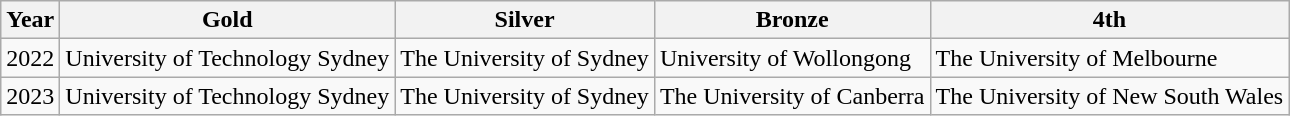<table class="wikitable">
<tr>
<th>Year</th>
<th>Gold</th>
<th>Silver</th>
<th>Bronze</th>
<th>4th</th>
</tr>
<tr>
<td>2022</td>
<td>University of Technology Sydney</td>
<td>The University of Sydney</td>
<td>University of Wollongong</td>
<td>The University of Melbourne</td>
</tr>
<tr>
<td>2023</td>
<td>University of Technology Sydney</td>
<td>The University of Sydney</td>
<td>The University of Canberra</td>
<td>The University of New South Wales</td>
</tr>
</table>
